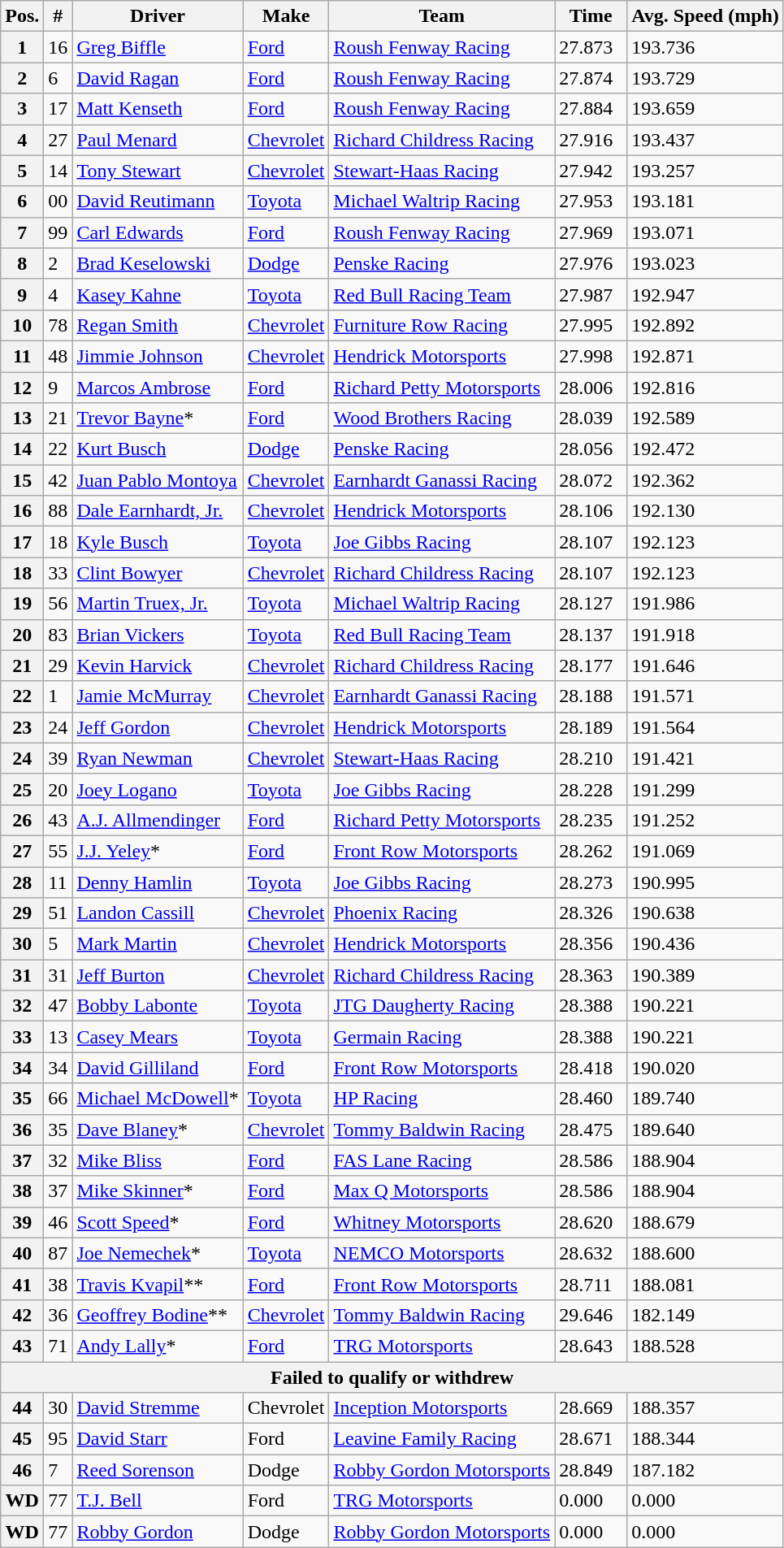<table class="wikitable">
<tr>
<th>Pos.</th>
<th>#</th>
<th>Driver</th>
<th>Make</th>
<th>Team</th>
<th>Time</th>
<th>Avg. Speed (mph)</th>
</tr>
<tr>
<th>1</th>
<td>16</td>
<td><a href='#'>Greg Biffle</a></td>
<td><a href='#'>Ford</a></td>
<td><a href='#'>Roush Fenway Racing</a></td>
<td>27.873  </td>
<td>193.736  </td>
</tr>
<tr>
<th>2</th>
<td>6</td>
<td><a href='#'>David Ragan</a></td>
<td><a href='#'>Ford</a></td>
<td><a href='#'>Roush Fenway Racing</a></td>
<td>27.874  </td>
<td>193.729  </td>
</tr>
<tr>
<th>3</th>
<td>17</td>
<td><a href='#'>Matt Kenseth</a></td>
<td><a href='#'>Ford</a></td>
<td><a href='#'>Roush Fenway Racing</a></td>
<td>27.884  </td>
<td>193.659  </td>
</tr>
<tr>
<th>4</th>
<td>27</td>
<td><a href='#'>Paul Menard</a></td>
<td><a href='#'>Chevrolet</a></td>
<td><a href='#'>Richard Childress Racing</a></td>
<td>27.916  </td>
<td>193.437  </td>
</tr>
<tr>
<th>5</th>
<td>14</td>
<td><a href='#'>Tony Stewart</a></td>
<td><a href='#'>Chevrolet</a></td>
<td><a href='#'>Stewart-Haas Racing</a></td>
<td>27.942  </td>
<td>193.257  </td>
</tr>
<tr>
<th>6</th>
<td>00</td>
<td><a href='#'>David Reutimann</a></td>
<td><a href='#'>Toyota</a></td>
<td><a href='#'>Michael Waltrip Racing</a></td>
<td>27.953  </td>
<td>193.181  </td>
</tr>
<tr>
<th>7</th>
<td>99</td>
<td><a href='#'>Carl Edwards</a></td>
<td><a href='#'>Ford</a></td>
<td><a href='#'>Roush Fenway Racing</a></td>
<td>27.969  </td>
<td>193.071  </td>
</tr>
<tr>
<th>8</th>
<td>2</td>
<td><a href='#'>Brad Keselowski</a></td>
<td><a href='#'>Dodge</a></td>
<td><a href='#'>Penske Racing</a></td>
<td>27.976  </td>
<td>193.023  </td>
</tr>
<tr>
<th>9</th>
<td>4</td>
<td><a href='#'>Kasey Kahne</a></td>
<td><a href='#'>Toyota</a></td>
<td><a href='#'>Red Bull Racing Team</a></td>
<td>27.987  </td>
<td>192.947  </td>
</tr>
<tr>
<th>10</th>
<td>78</td>
<td><a href='#'>Regan Smith</a></td>
<td><a href='#'>Chevrolet</a></td>
<td><a href='#'>Furniture Row Racing</a></td>
<td>27.995  </td>
<td>192.892  </td>
</tr>
<tr>
<th>11</th>
<td>48</td>
<td><a href='#'>Jimmie Johnson</a></td>
<td><a href='#'>Chevrolet</a></td>
<td><a href='#'>Hendrick Motorsports</a></td>
<td>27.998  </td>
<td>192.871  </td>
</tr>
<tr>
<th>12</th>
<td>9</td>
<td><a href='#'>Marcos Ambrose</a></td>
<td><a href='#'>Ford</a></td>
<td><a href='#'>Richard Petty Motorsports</a></td>
<td>28.006  </td>
<td>192.816  </td>
</tr>
<tr>
<th>13</th>
<td>21</td>
<td><a href='#'>Trevor Bayne</a>*</td>
<td><a href='#'>Ford</a></td>
<td><a href='#'>Wood Brothers Racing</a></td>
<td>28.039  </td>
<td>192.589  </td>
</tr>
<tr>
<th>14</th>
<td>22</td>
<td><a href='#'>Kurt Busch</a></td>
<td><a href='#'>Dodge</a></td>
<td><a href='#'>Penske Racing</a></td>
<td>28.056  </td>
<td>192.472  </td>
</tr>
<tr>
<th>15</th>
<td>42</td>
<td><a href='#'>Juan Pablo Montoya</a></td>
<td><a href='#'>Chevrolet</a></td>
<td><a href='#'>Earnhardt Ganassi Racing</a></td>
<td>28.072  </td>
<td>192.362</td>
</tr>
<tr>
<th>16</th>
<td>88</td>
<td><a href='#'>Dale Earnhardt, Jr.</a></td>
<td><a href='#'>Chevrolet</a></td>
<td><a href='#'>Hendrick Motorsports</a></td>
<td>28.106  </td>
<td>192.130  </td>
</tr>
<tr>
<th>17</th>
<td>18</td>
<td><a href='#'>Kyle Busch</a></td>
<td><a href='#'>Toyota</a></td>
<td><a href='#'>Joe Gibbs Racing</a></td>
<td>28.107  </td>
<td>192.123  </td>
</tr>
<tr>
<th>18</th>
<td>33</td>
<td><a href='#'>Clint Bowyer</a></td>
<td><a href='#'>Chevrolet</a></td>
<td><a href='#'>Richard Childress Racing</a></td>
<td>28.107  </td>
<td>192.123  </td>
</tr>
<tr>
<th>19</th>
<td>56</td>
<td><a href='#'>Martin Truex, Jr.</a></td>
<td><a href='#'>Toyota</a></td>
<td><a href='#'>Michael Waltrip Racing</a></td>
<td>28.127  </td>
<td>191.986  </td>
</tr>
<tr>
<th>20</th>
<td>83</td>
<td><a href='#'>Brian Vickers</a></td>
<td><a href='#'>Toyota</a></td>
<td><a href='#'>Red Bull Racing Team</a></td>
<td>28.137  </td>
<td>191.918  </td>
</tr>
<tr>
<th>21</th>
<td>29</td>
<td><a href='#'>Kevin Harvick</a></td>
<td><a href='#'>Chevrolet</a></td>
<td><a href='#'>Richard Childress Racing</a></td>
<td>28.177  </td>
<td>191.646  </td>
</tr>
<tr>
<th>22</th>
<td>1</td>
<td><a href='#'>Jamie McMurray</a></td>
<td><a href='#'>Chevrolet</a></td>
<td><a href='#'>Earnhardt Ganassi Racing</a></td>
<td>28.188  </td>
<td>191.571  </td>
</tr>
<tr>
<th>23</th>
<td>24</td>
<td><a href='#'>Jeff Gordon</a></td>
<td><a href='#'>Chevrolet</a></td>
<td><a href='#'>Hendrick Motorsports</a></td>
<td>28.189  </td>
<td>191.564  </td>
</tr>
<tr>
<th>24</th>
<td>39</td>
<td><a href='#'>Ryan Newman</a></td>
<td><a href='#'>Chevrolet</a></td>
<td><a href='#'>Stewart-Haas Racing</a></td>
<td>28.210  </td>
<td>191.421  </td>
</tr>
<tr>
<th>25</th>
<td>20</td>
<td><a href='#'>Joey Logano</a></td>
<td><a href='#'>Toyota</a></td>
<td><a href='#'>Joe Gibbs Racing</a></td>
<td>28.228  </td>
<td>191.299</td>
</tr>
<tr>
<th>26</th>
<td>43</td>
<td><a href='#'>A.J. Allmendinger</a></td>
<td><a href='#'>Ford</a></td>
<td><a href='#'>Richard Petty Motorsports</a></td>
<td>28.235  </td>
<td>191.252  </td>
</tr>
<tr>
<th>27</th>
<td>55</td>
<td><a href='#'>J.J. Yeley</a>*</td>
<td><a href='#'>Ford</a></td>
<td><a href='#'>Front Row Motorsports</a></td>
<td>28.262  </td>
<td>191.069  </td>
</tr>
<tr>
<th>28</th>
<td>11</td>
<td><a href='#'>Denny Hamlin</a></td>
<td><a href='#'>Toyota</a></td>
<td><a href='#'>Joe Gibbs Racing</a></td>
<td>28.273  </td>
<td>190.995  </td>
</tr>
<tr>
<th>29</th>
<td>51</td>
<td><a href='#'>Landon Cassill</a></td>
<td><a href='#'>Chevrolet</a></td>
<td><a href='#'>Phoenix Racing</a></td>
<td>28.326  </td>
<td>190.638  </td>
</tr>
<tr>
<th>30</th>
<td>5</td>
<td><a href='#'>Mark Martin</a></td>
<td><a href='#'>Chevrolet</a></td>
<td><a href='#'>Hendrick Motorsports</a></td>
<td>28.356  </td>
<td>190.436  </td>
</tr>
<tr>
<th>31</th>
<td>31</td>
<td><a href='#'>Jeff Burton</a></td>
<td><a href='#'>Chevrolet</a></td>
<td><a href='#'>Richard Childress Racing</a></td>
<td>28.363  </td>
<td>190.389  </td>
</tr>
<tr>
<th>32</th>
<td>47</td>
<td><a href='#'>Bobby Labonte</a></td>
<td><a href='#'>Toyota</a></td>
<td><a href='#'>JTG Daugherty Racing</a></td>
<td>28.388  </td>
<td>190.221  </td>
</tr>
<tr>
<th>33</th>
<td>13</td>
<td><a href='#'>Casey Mears</a></td>
<td><a href='#'>Toyota</a></td>
<td><a href='#'>Germain Racing</a></td>
<td>28.388  </td>
<td>190.221  </td>
</tr>
<tr>
<th>34</th>
<td>34</td>
<td><a href='#'>David Gilliland</a></td>
<td><a href='#'>Ford</a></td>
<td><a href='#'>Front Row Motorsports</a></td>
<td>28.418  </td>
<td>190.020  </td>
</tr>
<tr>
<th>35</th>
<td>66</td>
<td><a href='#'>Michael McDowell</a>*</td>
<td><a href='#'>Toyota</a></td>
<td><a href='#'>HP Racing</a></td>
<td>28.460  </td>
<td>189.740  </td>
</tr>
<tr>
<th>36</th>
<td>35</td>
<td><a href='#'>Dave Blaney</a>*</td>
<td><a href='#'>Chevrolet</a></td>
<td><a href='#'>Tommy Baldwin Racing</a></td>
<td>28.475  </td>
<td>189.640  </td>
</tr>
<tr>
<th>37</th>
<td>32</td>
<td><a href='#'>Mike Bliss</a></td>
<td><a href='#'>Ford</a></td>
<td><a href='#'>FAS Lane Racing</a></td>
<td>28.586  </td>
<td>188.904</td>
</tr>
<tr>
<th>38</th>
<td>37</td>
<td><a href='#'>Mike Skinner</a>*</td>
<td><a href='#'>Ford</a></td>
<td><a href='#'>Max Q Motorsports</a></td>
<td>28.586  </td>
<td>188.904</td>
</tr>
<tr>
<th>39</th>
<td>46</td>
<td><a href='#'>Scott Speed</a>*</td>
<td><a href='#'>Ford</a></td>
<td><a href='#'>Whitney Motorsports</a></td>
<td>28.620  </td>
<td>188.679  </td>
</tr>
<tr>
<th>40</th>
<td>87</td>
<td><a href='#'>Joe Nemechek</a>*</td>
<td><a href='#'>Toyota</a></td>
<td><a href='#'>NEMCO Motorsports</a></td>
<td>28.632  </td>
<td>188.600</td>
</tr>
<tr>
<th>41</th>
<td>38</td>
<td><a href='#'>Travis Kvapil</a>**</td>
<td><a href='#'>Ford</a></td>
<td><a href='#'>Front Row Motorsports</a></td>
<td>28.711  </td>
<td>188.081  </td>
</tr>
<tr>
<th>42</th>
<td>36</td>
<td><a href='#'>Geoffrey Bodine</a>**</td>
<td><a href='#'>Chevrolet</a></td>
<td><a href='#'>Tommy Baldwin Racing</a></td>
<td>29.646  </td>
<td>182.149  </td>
</tr>
<tr>
<th>43</th>
<td>71</td>
<td><a href='#'>Andy Lally</a>*</td>
<td><a href='#'>Ford</a></td>
<td><a href='#'>TRG Motorsports</a></td>
<td>28.643  </td>
<td>188.528</td>
</tr>
<tr>
<th colspan="7">Failed to qualify or withdrew</th>
</tr>
<tr>
<th>44</th>
<td>30</td>
<td><a href='#'>David Stremme</a></td>
<td>Chevrolet</td>
<td><a href='#'>Inception Motorsports</a></td>
<td>28.669  </td>
<td>188.357</td>
</tr>
<tr>
<th>45</th>
<td>95</td>
<td><a href='#'>David Starr</a></td>
<td>Ford</td>
<td><a href='#'>Leavine Family Racing</a></td>
<td>28.671  </td>
<td>188.344</td>
</tr>
<tr>
<th>46</th>
<td>7</td>
<td><a href='#'>Reed Sorenson</a></td>
<td>Dodge</td>
<td><a href='#'>Robby Gordon Motorsports</a></td>
<td>28.849  </td>
<td>187.182  </td>
</tr>
<tr>
<th>WD</th>
<td>77</td>
<td><a href='#'>T.J. Bell</a></td>
<td>Ford</td>
<td><a href='#'>TRG Motorsports</a></td>
<td>0.000</td>
<td>0.000</td>
</tr>
<tr>
<th>WD</th>
<td>77</td>
<td><a href='#'>Robby Gordon</a></td>
<td>Dodge</td>
<td><a href='#'>Robby Gordon Motorsports</a></td>
<td>0.000</td>
<td>0.000</td>
</tr>
</table>
